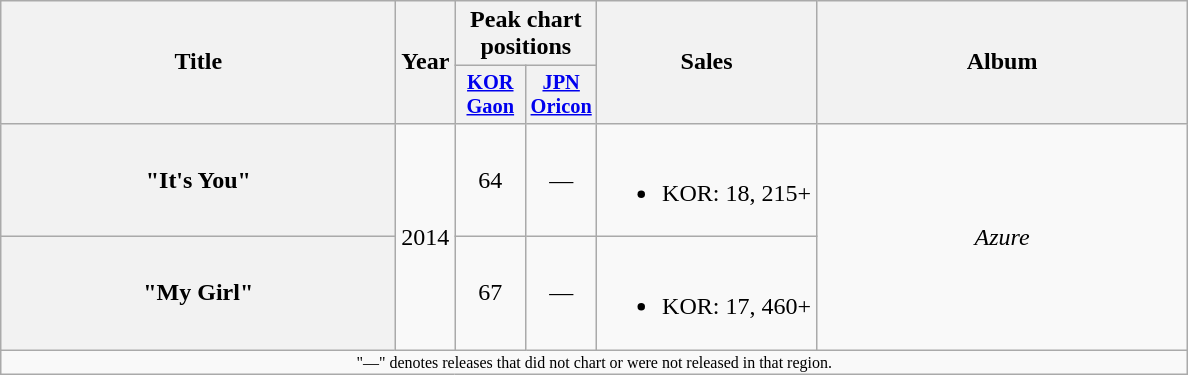<table class="wikitable plainrowheaders" style="text-align:center;">
<tr>
<th scope="col" rowspan="2" style="width:16em;">Title</th>
<th scope="col" rowspan="2">Year</th>
<th scope="col" colspan="2">Peak chart positions</th>
<th scope="col" rowspan="2">Sales</th>
<th scope="col" rowspan="2" style="width:15em;">Album</th>
</tr>
<tr>
<th style="width:3em;font-size:85%"><a href='#'>KOR<br>Gaon</a></th>
<th style="width:3em;font-size:85%"><a href='#'>JPN<br>Oricon</a></th>
</tr>
<tr>
<th scope="row">"It's You"</th>
<td rowspan=2>2014</td>
<td>64</td>
<td>—</td>
<td><br><ul><li>KOR: 18, 215+</li></ul></td>
<td rowspan=2><em>Azure</em></td>
</tr>
<tr>
<th scope="row">"My Girl"</th>
<td>67</td>
<td>—</td>
<td><br><ul><li>KOR: 17, 460+</li></ul></td>
</tr>
<tr>
<td align="center" colspan="12" style="font-size:8pt">"—" denotes releases that did not chart or were not released in that region.</td>
</tr>
</table>
